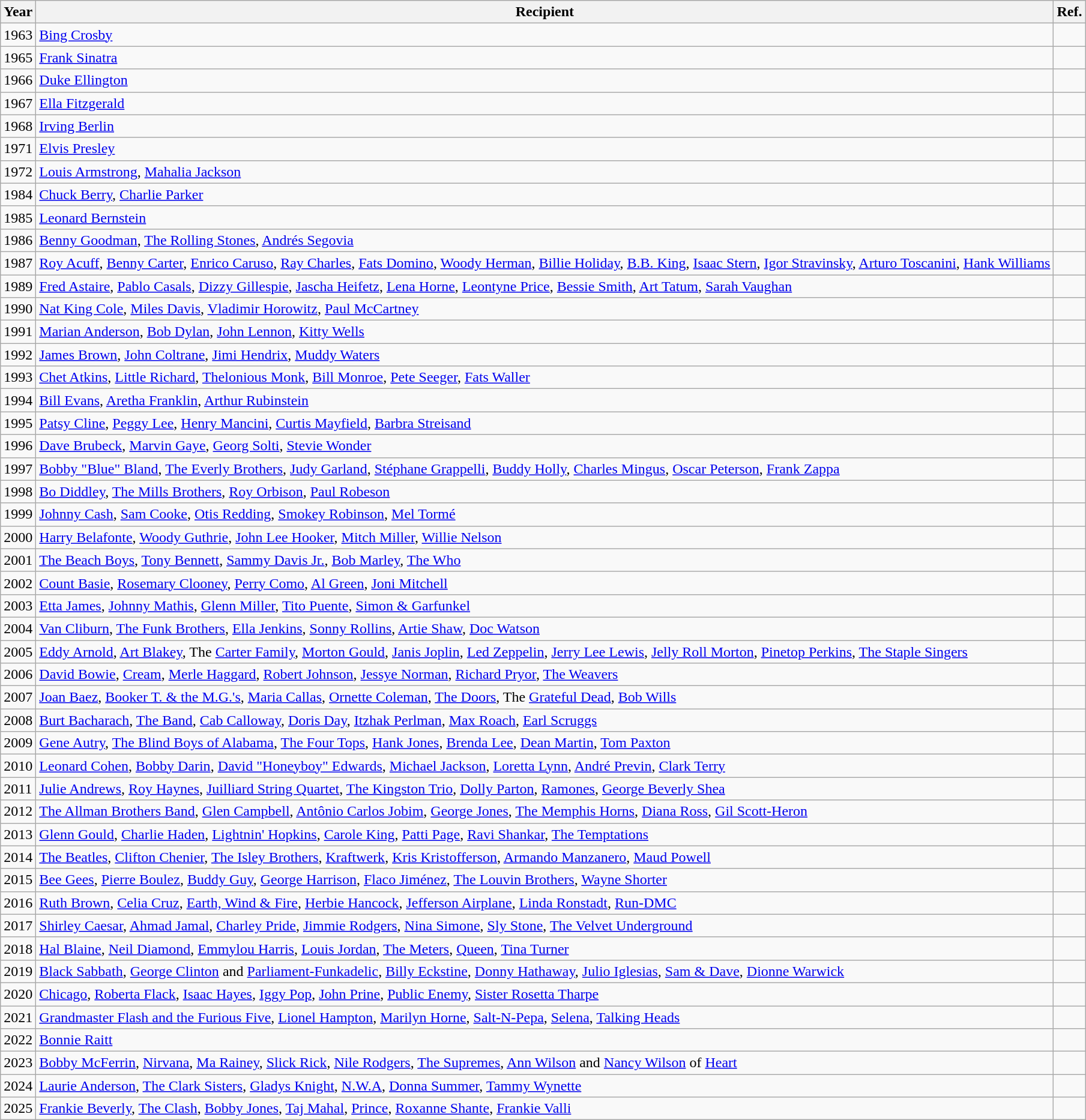<table class="wikitable">
<tr>
<th>Year</th>
<th>Recipient</th>
<th>Ref.</th>
</tr>
<tr>
<td>1963</td>
<td><a href='#'>Bing Crosby</a></td>
<td style="text-align:center;"></td>
</tr>
<tr>
<td>1965</td>
<td><a href='#'>Frank Sinatra</a></td>
<td style="text-align:center;"></td>
</tr>
<tr>
<td>1966</td>
<td><a href='#'>Duke Ellington</a></td>
<td style="text-align:center;"></td>
</tr>
<tr>
<td>1967</td>
<td><a href='#'>Ella Fitzgerald</a></td>
<td style="text-align:center;"></td>
</tr>
<tr>
<td>1968</td>
<td><a href='#'>Irving Berlin</a></td>
<td style="text-align:center;"></td>
</tr>
<tr>
<td>1971</td>
<td><a href='#'>Elvis Presley</a></td>
<td style="text-align:center;"></td>
</tr>
<tr>
<td>1972</td>
<td><a href='#'>Louis Armstrong</a>, <a href='#'>Mahalia Jackson</a></td>
<td style="text-align:center;"></td>
</tr>
<tr>
<td>1984</td>
<td><a href='#'>Chuck Berry</a>, <a href='#'>Charlie Parker</a></td>
<td style="text-align:center;"></td>
</tr>
<tr>
<td>1985</td>
<td><a href='#'>Leonard Bernstein</a></td>
<td style="text-align:center;"></td>
</tr>
<tr>
<td>1986</td>
<td><a href='#'>Benny Goodman</a>, <a href='#'>The Rolling Stones</a>, <a href='#'>Andrés Segovia</a></td>
<td style="text-align:center;"></td>
</tr>
<tr>
<td>1987</td>
<td><a href='#'>Roy Acuff</a>, <a href='#'>Benny Carter</a>, <a href='#'>Enrico Caruso</a>, <a href='#'>Ray Charles</a>, <a href='#'>Fats Domino</a>, <a href='#'>Woody Herman</a>, <a href='#'>Billie Holiday</a>, <a href='#'>B.B. King</a>, <a href='#'>Isaac Stern</a>, <a href='#'>Igor Stravinsky</a>, <a href='#'>Arturo Toscanini</a>, <a href='#'>Hank Williams</a></td>
<td style="text-align:center;"></td>
</tr>
<tr>
<td>1989</td>
<td><a href='#'>Fred Astaire</a>, <a href='#'>Pablo Casals</a>, <a href='#'>Dizzy Gillespie</a>, <a href='#'>Jascha Heifetz</a>, <a href='#'>Lena Horne</a>, <a href='#'>Leontyne Price</a>, <a href='#'>Bessie Smith</a>, <a href='#'>Art Tatum</a>, <a href='#'>Sarah Vaughan</a></td>
<td style="text-align:center;"></td>
</tr>
<tr>
<td>1990</td>
<td><a href='#'>Nat King Cole</a>, <a href='#'>Miles Davis</a>, <a href='#'>Vladimir Horowitz</a>, <a href='#'>Paul McCartney</a></td>
<td style="text-align:center;"></td>
</tr>
<tr>
<td>1991</td>
<td><a href='#'>Marian Anderson</a>, <a href='#'>Bob Dylan</a>, <a href='#'>John Lennon</a>, <a href='#'>Kitty Wells</a></td>
<td style="text-align:center;"></td>
</tr>
<tr>
<td>1992</td>
<td><a href='#'>James Brown</a>, <a href='#'>John Coltrane</a>, <a href='#'>Jimi Hendrix</a>, <a href='#'>Muddy Waters</a></td>
<td style="text-align:center;"></td>
</tr>
<tr>
<td>1993</td>
<td><a href='#'>Chet Atkins</a>, <a href='#'>Little Richard</a>, <a href='#'>Thelonious Monk</a>, <a href='#'>Bill Monroe</a>, <a href='#'>Pete Seeger</a>, <a href='#'>Fats Waller</a></td>
<td style="text-align:center;"></td>
</tr>
<tr>
<td>1994</td>
<td><a href='#'>Bill Evans</a>, <a href='#'>Aretha Franklin</a>, <a href='#'>Arthur Rubinstein</a></td>
<td style="text-align:center;"></td>
</tr>
<tr>
<td>1995</td>
<td><a href='#'>Patsy Cline</a>, <a href='#'>Peggy Lee</a>, <a href='#'>Henry Mancini</a>, <a href='#'>Curtis Mayfield</a>, <a href='#'>Barbra Streisand</a></td>
<td style="text-align:center;"></td>
</tr>
<tr>
<td>1996</td>
<td><a href='#'>Dave Brubeck</a>, <a href='#'>Marvin Gaye</a>, <a href='#'>Georg Solti</a>, <a href='#'>Stevie Wonder</a></td>
<td style="text-align:center;"></td>
</tr>
<tr>
<td>1997</td>
<td><a href='#'>Bobby "Blue" Bland</a>, <a href='#'>The Everly Brothers</a>, <a href='#'>Judy Garland</a>, <a href='#'>Stéphane Grappelli</a>, <a href='#'>Buddy Holly</a>, <a href='#'>Charles Mingus</a>, <a href='#'>Oscar Peterson</a>, <a href='#'>Frank Zappa</a></td>
<td style="text-align:center;"></td>
</tr>
<tr>
<td>1998</td>
<td><a href='#'>Bo Diddley</a>, <a href='#'>The Mills Brothers</a>, <a href='#'>Roy Orbison</a>, <a href='#'>Paul Robeson</a></td>
<td style="text-align:center;"></td>
</tr>
<tr>
<td>1999</td>
<td><a href='#'>Johnny Cash</a>, <a href='#'>Sam Cooke</a>, <a href='#'>Otis Redding</a>, <a href='#'>Smokey Robinson</a>, <a href='#'>Mel Tormé</a></td>
<td style="text-align:center;"></td>
</tr>
<tr>
<td>2000</td>
<td><a href='#'>Harry Belafonte</a>, <a href='#'>Woody Guthrie</a>, <a href='#'>John Lee Hooker</a>, <a href='#'>Mitch Miller</a>, <a href='#'>Willie Nelson</a></td>
<td style="text-align:center;"></td>
</tr>
<tr>
<td>2001</td>
<td><a href='#'>The Beach Boys</a>, <a href='#'>Tony Bennett</a>, <a href='#'>Sammy Davis Jr.</a>, <a href='#'>Bob Marley</a>, <a href='#'>The Who</a></td>
<td style="text-align:center;"></td>
</tr>
<tr>
<td>2002</td>
<td><a href='#'>Count Basie</a>, <a href='#'>Rosemary Clooney</a>, <a href='#'>Perry Como</a>, <a href='#'>Al Green</a>, <a href='#'>Joni Mitchell</a></td>
<td style="text-align:center;"></td>
</tr>
<tr>
<td>2003</td>
<td><a href='#'>Etta James</a>, <a href='#'>Johnny Mathis</a>, <a href='#'>Glenn Miller</a>, <a href='#'>Tito Puente</a>, <a href='#'>Simon & Garfunkel</a></td>
<td style="text-align:center;"></td>
</tr>
<tr>
<td>2004</td>
<td><a href='#'>Van Cliburn</a>, <a href='#'>The Funk Brothers</a>, <a href='#'>Ella Jenkins</a>, <a href='#'>Sonny Rollins</a>, <a href='#'>Artie Shaw</a>, <a href='#'>Doc Watson</a></td>
<td style="text-align:center;"></td>
</tr>
<tr>
<td>2005</td>
<td><a href='#'>Eddy Arnold</a>, <a href='#'>Art Blakey</a>, The <a href='#'>Carter Family</a>, <a href='#'>Morton Gould</a>, <a href='#'>Janis Joplin</a>, <a href='#'>Led Zeppelin</a>, <a href='#'>Jerry Lee Lewis</a>, <a href='#'>Jelly Roll Morton</a>, <a href='#'>Pinetop Perkins</a>, <a href='#'>The Staple Singers</a></td>
<td style="text-align:center;"></td>
</tr>
<tr>
<td>2006</td>
<td><a href='#'>David Bowie</a>, <a href='#'>Cream</a>, <a href='#'>Merle Haggard</a>, <a href='#'>Robert Johnson</a>, <a href='#'>Jessye Norman</a>, <a href='#'>Richard Pryor</a>, <a href='#'>The Weavers</a></td>
<td style="text-align:center;"></td>
</tr>
<tr>
<td>2007</td>
<td><a href='#'>Joan Baez</a>, <a href='#'>Booker T. & the M.G.'s</a>, <a href='#'>Maria Callas</a>, <a href='#'>Ornette Coleman</a>, <a href='#'>The Doors</a>, The <a href='#'>Grateful Dead</a>, <a href='#'>Bob Wills</a></td>
<td style="text-align:center;"></td>
</tr>
<tr>
<td>2008</td>
<td><a href='#'>Burt Bacharach</a>, <a href='#'>The Band</a>, <a href='#'>Cab Calloway</a>, <a href='#'>Doris Day</a>, <a href='#'>Itzhak Perlman</a>, <a href='#'>Max Roach</a>, <a href='#'>Earl Scruggs</a></td>
<td style="text-align:center;"></td>
</tr>
<tr>
<td>2009</td>
<td><a href='#'>Gene Autry</a>, <a href='#'>The Blind Boys of Alabama</a>, <a href='#'>The Four Tops</a>, <a href='#'>Hank Jones</a>, <a href='#'>Brenda Lee</a>, <a href='#'>Dean Martin</a>, <a href='#'>Tom Paxton</a></td>
<td style="text-align:center;"></td>
</tr>
<tr>
<td>2010</td>
<td><a href='#'>Leonard Cohen</a>, <a href='#'>Bobby Darin</a>, <a href='#'>David "Honeyboy" Edwards</a>, <a href='#'>Michael Jackson</a>, <a href='#'>Loretta Lynn</a>, <a href='#'>André Previn</a>, <a href='#'>Clark Terry</a></td>
<td style="text-align:center;"></td>
</tr>
<tr>
<td>2011</td>
<td><a href='#'>Julie Andrews</a>, <a href='#'>Roy Haynes</a>, <a href='#'>Juilliard String Quartet</a>, <a href='#'>The Kingston Trio</a>, <a href='#'>Dolly Parton</a>, <a href='#'>Ramones</a>, <a href='#'>George Beverly Shea</a></td>
<td style="text-align:center;"></td>
</tr>
<tr>
<td>2012</td>
<td><a href='#'>The Allman Brothers Band</a>, <a href='#'>Glen Campbell</a>, <a href='#'>Antônio Carlos Jobim</a>, <a href='#'>George Jones</a>, <a href='#'>The Memphis Horns</a>, <a href='#'>Diana Ross</a>, <a href='#'>Gil Scott-Heron</a></td>
<td style="text-align:center;"></td>
</tr>
<tr>
<td>2013</td>
<td><a href='#'>Glenn Gould</a>, <a href='#'>Charlie Haden</a>, <a href='#'>Lightnin' Hopkins</a>, <a href='#'>Carole King</a>, <a href='#'>Patti Page</a>, <a href='#'>Ravi Shankar</a>, <a href='#'>The Temptations</a></td>
<td style="text-align:center;"></td>
</tr>
<tr>
<td>2014</td>
<td><a href='#'>The Beatles</a>, <a href='#'>Clifton Chenier</a>, <a href='#'>The Isley Brothers</a>, <a href='#'>Kraftwerk</a>, <a href='#'>Kris Kristofferson</a>, <a href='#'>Armando Manzanero</a>, <a href='#'>Maud Powell</a></td>
<td style="text-align:center;"></td>
</tr>
<tr>
<td>2015</td>
<td><a href='#'>Bee Gees</a>, <a href='#'>Pierre Boulez</a>, <a href='#'>Buddy Guy</a>, <a href='#'>George Harrison</a>, <a href='#'>Flaco Jiménez</a>, <a href='#'>The Louvin Brothers</a>, <a href='#'>Wayne Shorter</a></td>
<td style="text-align:center;"></td>
</tr>
<tr>
<td>2016</td>
<td><a href='#'>Ruth Brown</a>, <a href='#'>Celia Cruz</a>, <a href='#'>Earth, Wind & Fire</a>, <a href='#'>Herbie Hancock</a>, <a href='#'>Jefferson Airplane</a>, <a href='#'>Linda Ronstadt</a>, <a href='#'>Run-DMC</a></td>
<td style="text-align:center;"></td>
</tr>
<tr>
<td>2017</td>
<td><a href='#'>Shirley Caesar</a>, <a href='#'>Ahmad Jamal</a>, <a href='#'>Charley Pride</a>, <a href='#'>Jimmie Rodgers</a>, <a href='#'>Nina Simone</a>, <a href='#'>Sly Stone</a>, <a href='#'>The Velvet Underground</a></td>
<td style="text-align:center;"></td>
</tr>
<tr>
<td>2018</td>
<td><a href='#'>Hal Blaine</a>, <a href='#'>Neil Diamond</a>, <a href='#'>Emmylou Harris</a>, <a href='#'>Louis Jordan</a>, <a href='#'>The Meters</a>, <a href='#'>Queen</a>, <a href='#'>Tina Turner</a></td>
<td style="text-align:center;"></td>
</tr>
<tr>
<td>2019</td>
<td><a href='#'>Black Sabbath</a>, <a href='#'>George Clinton</a> and <a href='#'>Parliament-Funkadelic</a>, <a href='#'>Billy Eckstine</a>, <a href='#'>Donny Hathaway</a>, <a href='#'>Julio Iglesias</a>, <a href='#'>Sam & Dave</a>, <a href='#'>Dionne Warwick</a></td>
<td style="text-align:center;"></td>
</tr>
<tr>
<td>2020</td>
<td><a href='#'>Chicago</a>, <a href='#'>Roberta Flack</a>, <a href='#'>Isaac Hayes</a>, <a href='#'>Iggy Pop</a>, <a href='#'>John Prine</a>, <a href='#'>Public Enemy</a>, <a href='#'>Sister Rosetta Tharpe</a></td>
<td style="text-align:center;"></td>
</tr>
<tr>
<td>2021</td>
<td><a href='#'>Grandmaster Flash and the Furious Five</a>, <a href='#'>Lionel Hampton</a>, <a href='#'>Marilyn Horne</a>, <a href='#'>Salt-N-Pepa</a>, <a href='#'>Selena</a>, <a href='#'>Talking Heads</a></td>
<td style="text-align:center;"></td>
</tr>
<tr>
<td>2022</td>
<td><a href='#'>Bonnie Raitt</a></td>
<td></td>
</tr>
<tr>
<td>2023</td>
<td><a href='#'>Bobby McFerrin</a>, <a href='#'>Nirvana</a>, <a href='#'>Ma Rainey</a>, <a href='#'>Slick Rick</a>, <a href='#'>Nile Rodgers</a>, <a href='#'>The Supremes</a>, <a href='#'>Ann Wilson</a> and <a href='#'>Nancy Wilson</a> of <a href='#'>Heart</a></td>
<td style="text-align:center;"></td>
</tr>
<tr>
<td>2024</td>
<td><a href='#'>Laurie Anderson</a>, <a href='#'>The Clark Sisters</a>, <a href='#'>Gladys Knight</a>, <a href='#'>N.W.A</a>, <a href='#'>Donna Summer</a>, <a href='#'>Tammy Wynette</a></td>
<td style="text-align:center;"></td>
</tr>
<tr>
<td>2025</td>
<td><a href='#'>Frankie Beverly</a>, <a href='#'>The Clash</a>, <a href='#'>Bobby Jones</a>, <a href='#'>Taj Mahal</a>, <a href='#'>Prince</a>, <a href='#'>Roxanne Shante</a>, <a href='#'>Frankie Valli</a></td>
<td style="text-align:center;"></td>
</tr>
</table>
